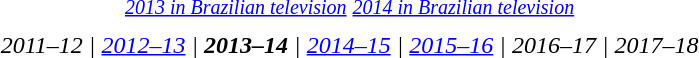<table align=right cellpadding=3 id=toc style="margin-left: 15px;">
<tr>
<td align=center><small><em><a href='#'>2013 in Brazilian television</a></em></small>  <small><em><a href='#'>2014 in Brazilian television</a></em></small></td>
</tr>
<tr>
<td align=center><em>2011–12 | <a href='#'>2012–13</a> | <strong>2013–14</strong> | <a href='#'>2014–15</a> | <a href='#'>2015–16</a> | 2016–17 | 2017–18</em></td>
</tr>
</table>
